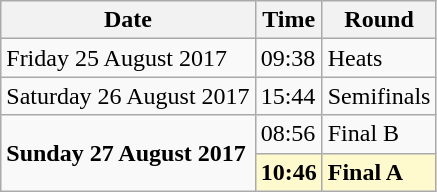<table class="wikitable">
<tr>
<th>Date</th>
<th>Time</th>
<th>Round</th>
</tr>
<tr>
<td>Friday 25 August 2017</td>
<td>09:38</td>
<td>Heats</td>
</tr>
<tr>
<td>Saturday 26 August 2017</td>
<td>15:44</td>
<td>Semifinals</td>
</tr>
<tr>
<td rowspan=2><strong>Sunday 27 August 2017</strong></td>
<td>08:56</td>
<td>Final B</td>
</tr>
<tr>
<td style=background:lemonchiffon><strong>10:46</strong></td>
<td style=background:lemonchiffon><strong>Final A</strong></td>
</tr>
</table>
